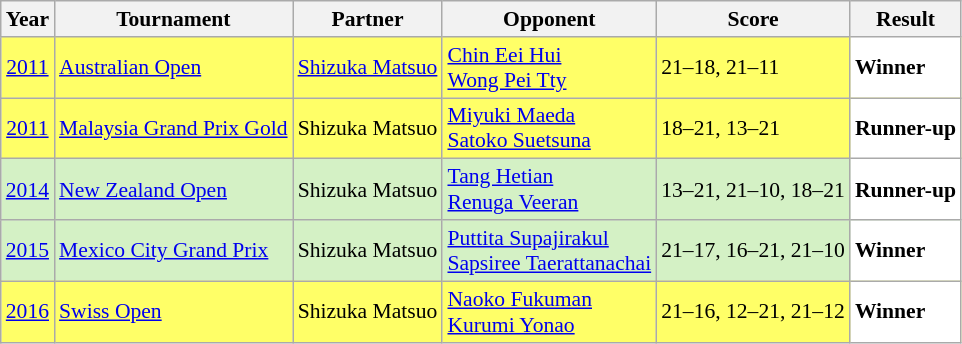<table class="sortable wikitable" style="font-size: 90%;">
<tr>
<th>Year</th>
<th>Tournament</th>
<th>Partner</th>
<th>Opponent</th>
<th>Score</th>
<th>Result</th>
</tr>
<tr style="background:#FFFF67">
<td align="center"><a href='#'>2011</a></td>
<td align="left"><a href='#'>Australian Open</a></td>
<td align="left"> <a href='#'>Shizuka Matsuo</a></td>
<td align="left"> <a href='#'>Chin Eei Hui</a> <br>  <a href='#'>Wong Pei Tty</a></td>
<td align="left">21–18, 21–11</td>
<td style="text-align:left; background:white"> <strong>Winner</strong></td>
</tr>
<tr style="background:#FFFF67">
<td align="center"><a href='#'>2011</a></td>
<td align="left"><a href='#'>Malaysia Grand Prix Gold</a></td>
<td align="left"> Shizuka Matsuo</td>
<td align="left"> <a href='#'>Miyuki Maeda</a> <br>  <a href='#'>Satoko Suetsuna</a></td>
<td align="left">18–21, 13–21</td>
<td style="text-align:left; background:white"> <strong>Runner-up</strong></td>
</tr>
<tr style="background:#D4F1C5">
<td align="center"><a href='#'>2014</a></td>
<td align="left"><a href='#'>New Zealand Open</a></td>
<td align="left"> Shizuka Matsuo</td>
<td align="left"> <a href='#'>Tang Hetian</a> <br>  <a href='#'>Renuga Veeran</a></td>
<td align="left">13–21, 21–10, 18–21</td>
<td style="text-align:left; background:white"> <strong>Runner-up</strong></td>
</tr>
<tr style="background:#D4F1C5">
<td align="center"><a href='#'>2015</a></td>
<td align="left"><a href='#'>Mexico City Grand Prix</a></td>
<td align="left"> Shizuka Matsuo</td>
<td align="left"> <a href='#'>Puttita Supajirakul</a> <br>  <a href='#'>Sapsiree Taerattanachai</a></td>
<td align="left">21–17, 16–21, 21–10</td>
<td style="text-align:left; background:white"> <strong>Winner</strong></td>
</tr>
<tr style="background:#FFFF67">
<td align="center"><a href='#'>2016</a></td>
<td align="left"><a href='#'>Swiss Open</a></td>
<td align="left"> Shizuka Matsuo</td>
<td align="left"> <a href='#'>Naoko Fukuman</a> <br>  <a href='#'>Kurumi Yonao</a></td>
<td align="left">21–16, 12–21, 21–12</td>
<td style="text-align:left; background:white"> <strong>Winner</strong></td>
</tr>
</table>
